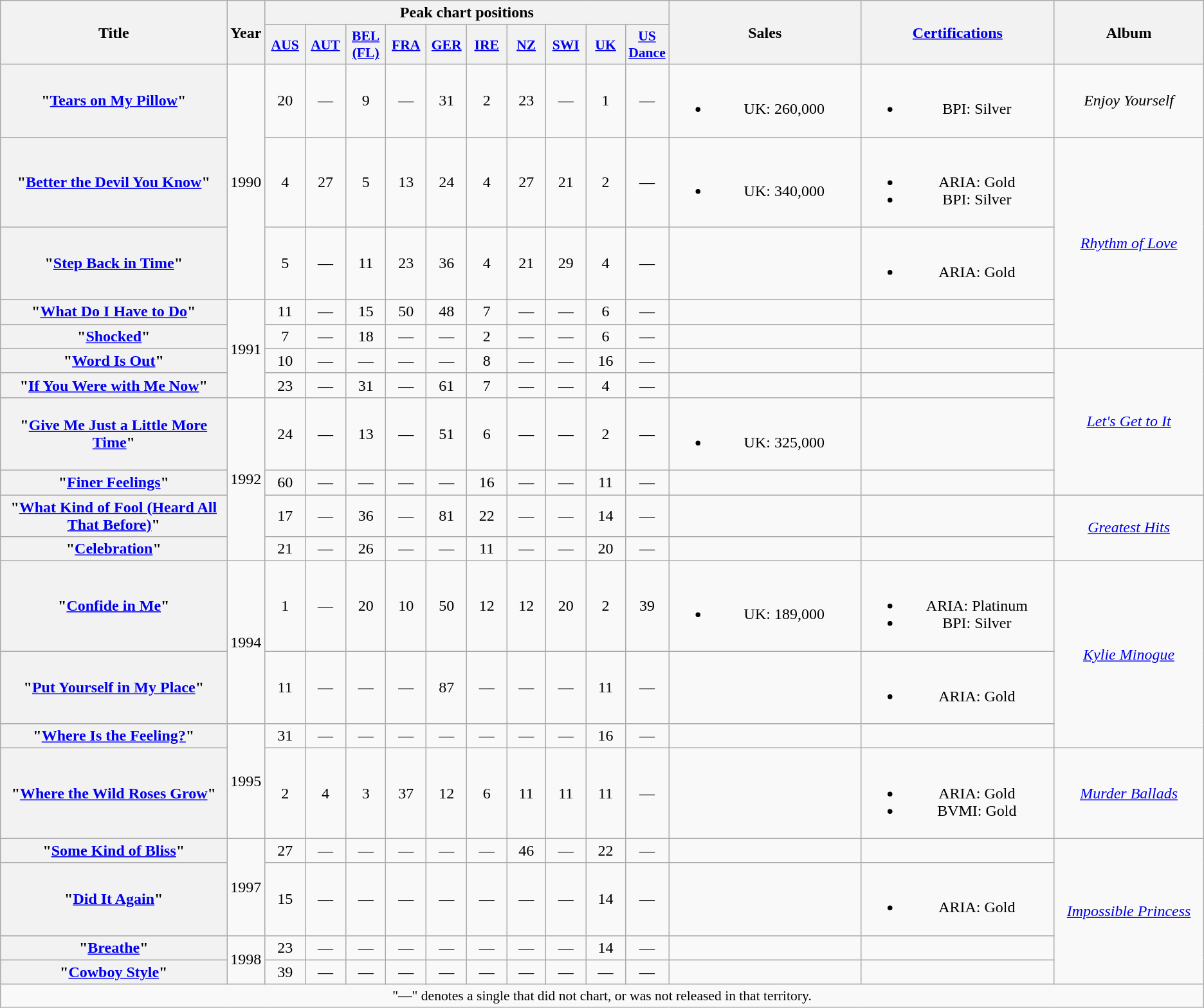<table class="wikitable plainrowheaders" style="text-align:center;">
<tr>
<th scope="col" rowspan=2 style="width:15.5em;">Title</th>
<th scope="col" rowspan=2>Year</th>
<th scope="col" colspan=10>Peak chart positions</th>
<th scope="col" rowspan=2 style="width:13em;">Sales</th>
<th scope="col" rowspan=2 style="width:13em;"><a href='#'>Certifications</a></th>
<th scope="col" rowspan=2 style="width:10em;">Album</th>
</tr>
<tr>
<th scope="col" style="width:2.5em;font-size:90%;"><a href='#'>AUS</a><br></th>
<th scope="col" style="width:2.5em;font-size:90%;"><a href='#'>AUT</a><br></th>
<th scope="col" style="width:2.5em;font-size:90%;"><a href='#'>BEL (FL)</a><br></th>
<th scope="col" style="width:2.5em;font-size:90%;"><a href='#'>FRA</a><br></th>
<th scope="col" style="width:2.5em;font-size:90%;"><a href='#'>GER</a><br></th>
<th scope="col" style="width:2.5em;font-size:90%;"><a href='#'>IRE</a><br></th>
<th scope="col" style="width:2.5em;font-size:90%;"><a href='#'>NZ</a><br></th>
<th scope="col" style="width:2.5em;font-size:90%;"><a href='#'>SWI</a><br></th>
<th scope="col" style="width:2.5em;font-size:90%;"><a href='#'>UK</a><br></th>
<th scope="col" style="width:2.5em;font-size:90%;"><a href='#'>US<br>Dance</a><br></th>
</tr>
<tr>
<th scope=row>"<a href='#'>Tears on My Pillow</a>"</th>
<td rowspan=3>1990</td>
<td>20</td>
<td>—</td>
<td>9</td>
<td>—</td>
<td>31</td>
<td>2</td>
<td>23</td>
<td>—</td>
<td>1</td>
<td>—</td>
<td><br><ul><li>UK: 260,000</li></ul></td>
<td><br><ul><li>BPI: Silver</li></ul></td>
<td><em>Enjoy Yourself</em></td>
</tr>
<tr>
<th scope=row>"<a href='#'>Better the Devil You Know</a>"</th>
<td>4</td>
<td>27</td>
<td>5</td>
<td>13</td>
<td>24</td>
<td>4</td>
<td>27</td>
<td>21</td>
<td>2</td>
<td>—</td>
<td><br><ul><li>UK: 340,000</li></ul></td>
<td><br><ul><li>ARIA: Gold</li><li>BPI: Silver</li></ul></td>
<td rowspan=4><em><a href='#'>Rhythm of Love</a></em></td>
</tr>
<tr>
<th scope=row>"<a href='#'>Step Back in Time</a>"</th>
<td>5</td>
<td>—</td>
<td>11</td>
<td>23</td>
<td>36</td>
<td>4</td>
<td>21</td>
<td>29</td>
<td>4</td>
<td>—</td>
<td></td>
<td><br><ul><li>ARIA: Gold</li></ul></td>
</tr>
<tr>
<th scope=row>"<a href='#'>What Do I Have to Do</a>"</th>
<td rowspan=4>1991</td>
<td>11</td>
<td>—</td>
<td>15</td>
<td>50</td>
<td>48</td>
<td>7</td>
<td>—</td>
<td>—</td>
<td>6</td>
<td>—</td>
<td></td>
<td></td>
</tr>
<tr>
<th scope=row>"<a href='#'>Shocked</a>"<br></th>
<td>7</td>
<td>—</td>
<td>18</td>
<td>—</td>
<td>—</td>
<td>2</td>
<td>—</td>
<td>—</td>
<td>6</td>
<td>—</td>
<td></td>
</tr>
<tr>
<th scope=row>"<a href='#'>Word Is Out</a>"</th>
<td>10</td>
<td>—</td>
<td>—</td>
<td>—</td>
<td>—</td>
<td>8</td>
<td>—</td>
<td>—</td>
<td>16</td>
<td>—</td>
<td></td>
<td></td>
<td rowspan=4><em><a href='#'>Let's Get to It</a></em></td>
</tr>
<tr>
<th scope=row>"<a href='#'>If You Were with Me Now</a>"<br></th>
<td>23</td>
<td>—</td>
<td>31</td>
<td>—</td>
<td>61</td>
<td>7</td>
<td>—</td>
<td>—</td>
<td>4</td>
<td>—</td>
<td></td>
<td></td>
</tr>
<tr>
<th scope=row>"<a href='#'>Give Me Just a Little More Time</a>"</th>
<td rowspan=4>1992</td>
<td>24</td>
<td>—</td>
<td>13</td>
<td>—</td>
<td>51</td>
<td>6</td>
<td>—</td>
<td>—</td>
<td>2</td>
<td>—</td>
<td><br><ul><li>UK: 325,000</li></ul></td>
<td></td>
</tr>
<tr>
<th scope=row>"<a href='#'>Finer Feelings</a>"</th>
<td>60</td>
<td>—</td>
<td>—</td>
<td>—</td>
<td>—</td>
<td>16</td>
<td>—</td>
<td>—</td>
<td>11</td>
<td>—</td>
<td></td>
<td></td>
</tr>
<tr>
<th scope=row>"<a href='#'>What Kind of Fool (Heard All That Before)</a>"</th>
<td>17</td>
<td>—</td>
<td>36</td>
<td>—</td>
<td>81</td>
<td>22</td>
<td>—</td>
<td>—</td>
<td>14</td>
<td>—</td>
<td></td>
<td></td>
<td rowspan=2><em><a href='#'>Greatest Hits</a></em></td>
</tr>
<tr>
<th scope=row>"<a href='#'>Celebration</a>"</th>
<td>21</td>
<td>—</td>
<td>26</td>
<td>—</td>
<td>—</td>
<td>11</td>
<td>—</td>
<td>—</td>
<td>20</td>
<td>—</td>
<td></td>
<td></td>
</tr>
<tr>
<th scope=row>"<a href='#'>Confide in Me</a>"</th>
<td rowspan=2>1994</td>
<td>1</td>
<td>—</td>
<td>20</td>
<td>10</td>
<td>50</td>
<td>12</td>
<td>12</td>
<td>20</td>
<td>2</td>
<td>39</td>
<td><br><ul><li>UK: 189,000</li></ul></td>
<td><br><ul><li>ARIA: Platinum</li><li>BPI: Silver</li></ul></td>
<td rowspan=3><em><a href='#'>Kylie Minogue</a></em></td>
</tr>
<tr>
<th scope=row>"<a href='#'>Put Yourself in My Place</a>"</th>
<td>11</td>
<td>—</td>
<td>—</td>
<td>—</td>
<td>87</td>
<td>—</td>
<td>—</td>
<td>—</td>
<td>11</td>
<td>—</td>
<td></td>
<td><br><ul><li>ARIA: Gold</li></ul></td>
</tr>
<tr>
<th scope=row>"<a href='#'>Where Is the Feeling?</a>"</th>
<td rowspan=2>1995</td>
<td>31</td>
<td>—</td>
<td>—</td>
<td>—</td>
<td>—</td>
<td>—</td>
<td>—</td>
<td>—</td>
<td>16</td>
<td>—</td>
<td></td>
</tr>
<tr>
<th scope=row>"<a href='#'>Where the Wild Roses Grow</a>"<br></th>
<td>2</td>
<td>4</td>
<td>3</td>
<td>37</td>
<td>12</td>
<td>6</td>
<td>11</td>
<td>11</td>
<td>11</td>
<td>—</td>
<td></td>
<td><br><ul><li>ARIA: Gold</li><li>BVMI: Gold</li></ul></td>
<td><em><a href='#'>Murder Ballads</a></em></td>
</tr>
<tr>
<th scope=row>"<a href='#'>Some Kind of Bliss</a>"</th>
<td rowspan=2>1997</td>
<td>27</td>
<td>—</td>
<td>—</td>
<td>—</td>
<td>—</td>
<td>—</td>
<td>46</td>
<td>—</td>
<td>22</td>
<td>—</td>
<td></td>
<td></td>
<td rowspan=4><em><a href='#'>Impossible Princess</a></em></td>
</tr>
<tr>
<th scope=row>"<a href='#'>Did It Again</a>"</th>
<td>15</td>
<td>—</td>
<td>—</td>
<td>—</td>
<td>—</td>
<td>—</td>
<td>—</td>
<td>—</td>
<td>14</td>
<td>—</td>
<td></td>
<td><br><ul><li>ARIA: Gold</li></ul></td>
</tr>
<tr>
<th scope=row>"<a href='#'>Breathe</a>"</th>
<td rowspan=2>1998</td>
<td>23</td>
<td>—</td>
<td>—</td>
<td>—</td>
<td>—</td>
<td>—</td>
<td>—</td>
<td>—</td>
<td>14</td>
<td>—</td>
<td></td>
<td></td>
</tr>
<tr>
<th scope=row>"<a href='#'>Cowboy Style</a>"</th>
<td>39</td>
<td>—</td>
<td>—</td>
<td>—</td>
<td>—</td>
<td>—</td>
<td>—</td>
<td>—</td>
<td>—</td>
<td>—</td>
<td></td>
<td></td>
</tr>
<tr>
<td colspan=15 style="font-size:90%">"—" denotes a single that did not chart, or was not released in that territory.</td>
</tr>
</table>
